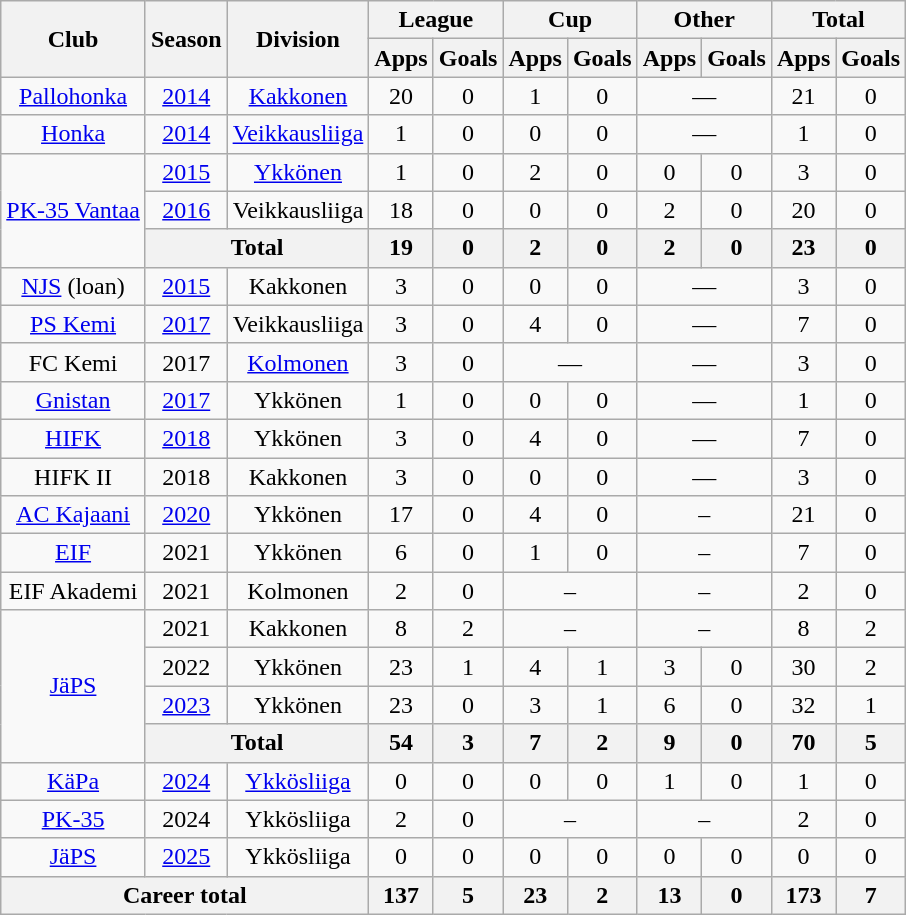<table class="wikitable" style="text-align:center;">
<tr>
<th rowspan="2">Club</th>
<th rowspan="2">Season</th>
<th rowspan="2">Division</th>
<th colspan="2">League</th>
<th colspan="2">Cup</th>
<th colspan="2">Other</th>
<th colspan="2">Total</th>
</tr>
<tr>
<th>Apps</th>
<th>Goals</th>
<th>Apps</th>
<th>Goals</th>
<th>Apps</th>
<th>Goals</th>
<th>Apps</th>
<th>Goals</th>
</tr>
<tr>
<td><a href='#'>Pallohonka</a></td>
<td><a href='#'>2014</a></td>
<td><a href='#'>Kakkonen</a></td>
<td>20</td>
<td>0</td>
<td>1</td>
<td>0</td>
<td colspan=2>—</td>
<td>21</td>
<td>0</td>
</tr>
<tr>
<td><a href='#'>Honka</a></td>
<td><a href='#'>2014</a></td>
<td><a href='#'>Veikkausliiga</a></td>
<td>1</td>
<td>0</td>
<td>0</td>
<td>0</td>
<td colspan=2>—</td>
<td>1</td>
<td>0</td>
</tr>
<tr>
<td rowspan=3><a href='#'>PK-35 Vantaa</a></td>
<td><a href='#'>2015</a></td>
<td><a href='#'>Ykkönen</a></td>
<td>1</td>
<td>0</td>
<td>2</td>
<td>0</td>
<td>0</td>
<td>0</td>
<td>3</td>
<td>0</td>
</tr>
<tr>
<td><a href='#'>2016</a></td>
<td>Veikkausliiga</td>
<td>18</td>
<td>0</td>
<td>0</td>
<td>0</td>
<td>2</td>
<td>0</td>
<td>20</td>
<td>0</td>
</tr>
<tr>
<th colspan="2">Total</th>
<th>19</th>
<th>0</th>
<th>2</th>
<th>0</th>
<th>2</th>
<th>0</th>
<th>23</th>
<th>0</th>
</tr>
<tr>
<td><a href='#'>NJS</a> (loan)</td>
<td><a href='#'>2015</a></td>
<td>Kakkonen</td>
<td>3</td>
<td>0</td>
<td>0</td>
<td>0</td>
<td colspan=2>—</td>
<td>3</td>
<td>0</td>
</tr>
<tr>
<td><a href='#'>PS Kemi</a></td>
<td><a href='#'>2017</a></td>
<td>Veikkausliiga</td>
<td>3</td>
<td>0</td>
<td>4</td>
<td>0</td>
<td colspan=2>—</td>
<td>7</td>
<td>0</td>
</tr>
<tr>
<td>FC Kemi</td>
<td>2017</td>
<td><a href='#'>Kolmonen</a></td>
<td>3</td>
<td>0</td>
<td colspan=2>—</td>
<td colspan=2>—</td>
<td>3</td>
<td>0</td>
</tr>
<tr>
<td><a href='#'>Gnistan</a></td>
<td><a href='#'>2017</a></td>
<td>Ykkönen</td>
<td>1</td>
<td>0</td>
<td>0</td>
<td>0</td>
<td colspan=2>—</td>
<td>1</td>
<td>0</td>
</tr>
<tr>
<td><a href='#'>HIFK</a></td>
<td><a href='#'>2018</a></td>
<td>Ykkönen</td>
<td>3</td>
<td>0</td>
<td>4</td>
<td>0</td>
<td colspan=2>—</td>
<td>7</td>
<td>0</td>
</tr>
<tr>
<td>HIFK II</td>
<td>2018</td>
<td>Kakkonen</td>
<td>3</td>
<td>0</td>
<td>0</td>
<td>0</td>
<td colspan=2>—</td>
<td>3</td>
<td>0</td>
</tr>
<tr>
<td><a href='#'>AC Kajaani</a></td>
<td><a href='#'>2020</a></td>
<td>Ykkönen</td>
<td>17</td>
<td>0</td>
<td>4</td>
<td>0</td>
<td colspan=2>–</td>
<td>21</td>
<td>0</td>
</tr>
<tr>
<td><a href='#'>EIF</a></td>
<td>2021</td>
<td>Ykkönen</td>
<td>6</td>
<td>0</td>
<td>1</td>
<td>0</td>
<td colspan=2>–</td>
<td>7</td>
<td>0</td>
</tr>
<tr>
<td>EIF Akademi</td>
<td>2021</td>
<td>Kolmonen</td>
<td>2</td>
<td>0</td>
<td colspan=2>–</td>
<td colspan=2>–</td>
<td>2</td>
<td>0</td>
</tr>
<tr>
<td rowspan=4><a href='#'>JäPS</a></td>
<td>2021</td>
<td>Kakkonen</td>
<td>8</td>
<td>2</td>
<td colspan=2>–</td>
<td colspan=2>–</td>
<td>8</td>
<td>2</td>
</tr>
<tr>
<td>2022</td>
<td>Ykkönen</td>
<td>23</td>
<td>1</td>
<td>4</td>
<td>1</td>
<td>3</td>
<td>0</td>
<td>30</td>
<td>2</td>
</tr>
<tr>
<td><a href='#'>2023</a></td>
<td>Ykkönen</td>
<td>23</td>
<td>0</td>
<td>3</td>
<td>1</td>
<td>6</td>
<td>0</td>
<td>32</td>
<td>1</td>
</tr>
<tr>
<th colspan="2">Total</th>
<th>54</th>
<th>3</th>
<th>7</th>
<th>2</th>
<th>9</th>
<th>0</th>
<th>70</th>
<th>5</th>
</tr>
<tr>
<td><a href='#'>KäPa</a></td>
<td><a href='#'>2024</a></td>
<td><a href='#'>Ykkösliiga</a></td>
<td>0</td>
<td>0</td>
<td>0</td>
<td>0</td>
<td>1</td>
<td>0</td>
<td>1</td>
<td>0</td>
</tr>
<tr>
<td><a href='#'>PK-35</a></td>
<td>2024</td>
<td>Ykkösliiga</td>
<td>2</td>
<td>0</td>
<td colspan=2>–</td>
<td colspan=2>–</td>
<td>2</td>
<td>0</td>
</tr>
<tr>
<td><a href='#'>JäPS</a></td>
<td><a href='#'>2025</a></td>
<td>Ykkösliiga</td>
<td>0</td>
<td>0</td>
<td>0</td>
<td>0</td>
<td>0</td>
<td>0</td>
<td>0</td>
<td>0</td>
</tr>
<tr>
<th colspan="3">Career total</th>
<th>137</th>
<th>5</th>
<th>23</th>
<th>2</th>
<th>13</th>
<th>0</th>
<th>173</th>
<th>7</th>
</tr>
</table>
